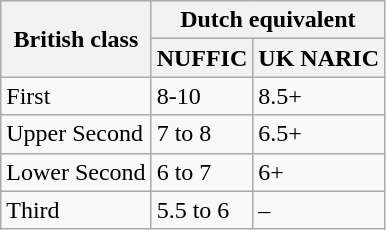<table class="wikitable">
<tr>
<th rowspan="2">British class</th>
<th colspan="2">Dutch equivalent</th>
</tr>
<tr>
<th>NUFFIC</th>
<th>UK NARIC</th>
</tr>
<tr>
<td>First</td>
<td>8-10</td>
<td>8.5+</td>
</tr>
<tr>
<td>Upper Second</td>
<td>7 to 8</td>
<td>6.5+</td>
</tr>
<tr>
<td>Lower Second</td>
<td>6 to 7</td>
<td>6+</td>
</tr>
<tr>
<td>Third</td>
<td>5.5 to 6</td>
<td>–</td>
</tr>
</table>
